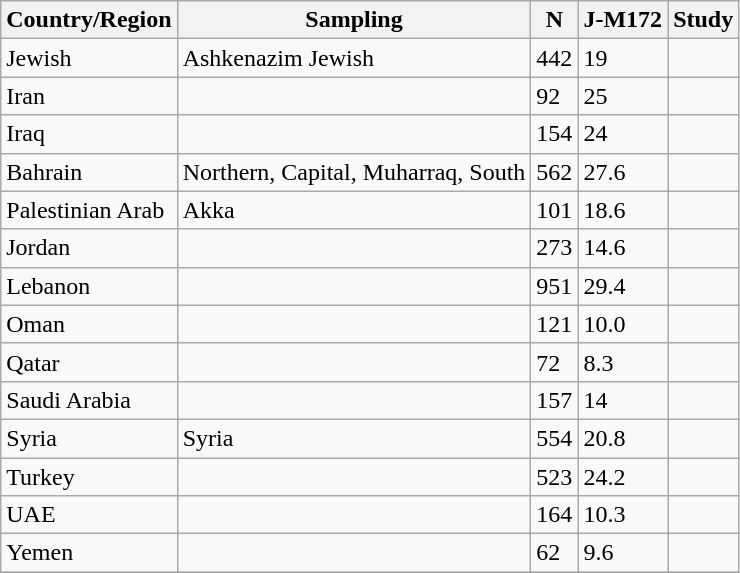<table class="wikitable sortable floatright">
<tr>
<th>Country/Region</th>
<th>Sampling</th>
<th>N</th>
<th>J-M172</th>
<th>Study</th>
</tr>
<tr>
<td>Jewish</td>
<td>Ashkenazim Jewish</td>
<td>442</td>
<td>19</td>
<td></td>
</tr>
<tr>
<td>Iran</td>
<td></td>
<td>92</td>
<td>25</td>
<td></td>
</tr>
<tr>
<td>Iraq</td>
<td></td>
<td>154</td>
<td>24</td>
<td></td>
</tr>
<tr>
<td>Bahrain</td>
<td>Northern, Capital, Muharraq, South</td>
<td>562</td>
<td>27.6</td>
<td></td>
</tr>
<tr>
<td>Palestinian Arab</td>
<td>Akka</td>
<td>101</td>
<td>18.6</td>
<td></td>
</tr>
<tr>
<td>Jordan</td>
<td></td>
<td>273</td>
<td>14.6</td>
<td></td>
</tr>
<tr>
<td>Lebanon</td>
<td></td>
<td>951</td>
<td>29.4</td>
<td></td>
</tr>
<tr>
<td>Oman</td>
<td></td>
<td>121</td>
<td>10.0</td>
<td></td>
</tr>
<tr>
<td>Qatar</td>
<td></td>
<td>72</td>
<td>8.3</td>
<td></td>
</tr>
<tr>
<td>Saudi Arabia</td>
<td></td>
<td>157</td>
<td>14</td>
<td></td>
</tr>
<tr>
<td>Syria</td>
<td>Syria</td>
<td>554</td>
<td>20.8</td>
<td></td>
</tr>
<tr>
<td>Turkey</td>
<td></td>
<td>523</td>
<td>24.2</td>
<td></td>
</tr>
<tr>
<td>UAE</td>
<td></td>
<td>164</td>
<td>10.3</td>
<td></td>
</tr>
<tr>
<td>Yemen</td>
<td></td>
<td>62</td>
<td>9.6</td>
<td></td>
</tr>
<tr>
</tr>
</table>
